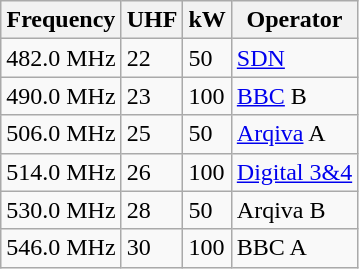<table class="wikitable sortable">
<tr>
<th>Frequency</th>
<th>UHF</th>
<th>kW</th>
<th>Operator</th>
</tr>
<tr>
<td>482.0 MHz</td>
<td>22</td>
<td>50</td>
<td><a href='#'>SDN</a></td>
</tr>
<tr>
<td>490.0 MHz</td>
<td>23</td>
<td>100</td>
<td><a href='#'>BBC</a> B</td>
</tr>
<tr>
<td>506.0 MHz</td>
<td>25</td>
<td>50</td>
<td><a href='#'>Arqiva</a> A</td>
</tr>
<tr>
<td>514.0 MHz</td>
<td>26</td>
<td>100</td>
<td><a href='#'>Digital 3&4</a></td>
</tr>
<tr>
<td>530.0 MHz</td>
<td>28</td>
<td>50</td>
<td>Arqiva B</td>
</tr>
<tr>
<td>546.0 MHz</td>
<td>30</td>
<td>100</td>
<td>BBC A</td>
</tr>
</table>
